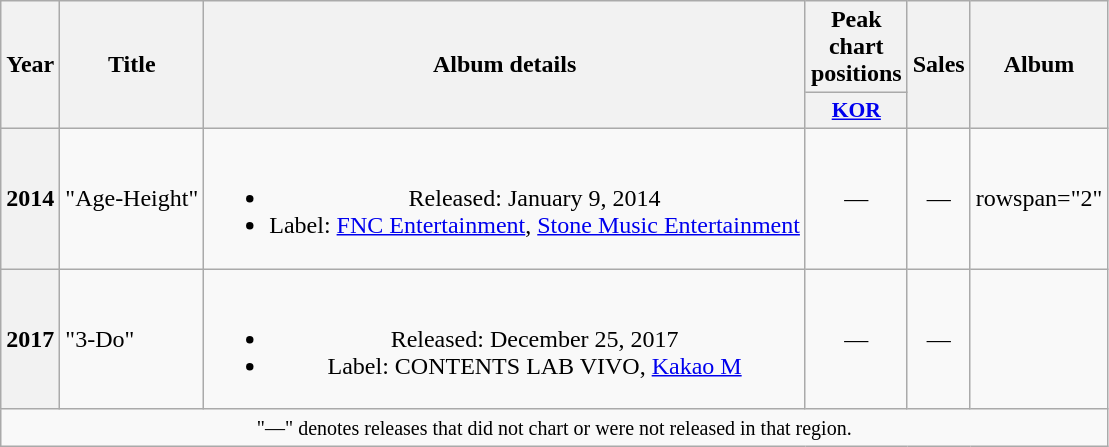<table class="wikitable plainrowheaders" style="text-align:center">
<tr>
<th scope="col" rowspan="2">Year</th>
<th scope="col" rowspan="2">Title</th>
<th scope="col" rowspan="2">Album details</th>
<th scope="col" colspan="1">Peak chart<br>positions</th>
<th scope="col" rowspan="2">Sales</th>
<th scope="col" rowspan="2">Album</th>
</tr>
<tr>
<th scope="col" style="width:3em;font-size:90%;"><a href='#'>KOR</a><br></th>
</tr>
<tr>
<th>2014</th>
<td align="left">"Age-Height" <br></td>
<td><br><ul><li>Released: January 9, 2014</li><li>Label: <a href='#'>FNC Entertainment</a>, <a href='#'>Stone Music Entertainment</a></li></ul></td>
<td>—</td>
<td>—</td>
<td>rowspan="2" </td>
</tr>
<tr>
<th>2017</th>
<td align="left">"3-Do" <br></td>
<td><br><ul><li>Released: December 25, 2017</li><li>Label: CONTENTS LAB VIVO, <a href='#'>Kakao M</a></li></ul></td>
<td>—</td>
<td>—</td>
</tr>
<tr>
<td colspan="6"><small>"—" denotes releases that did not chart or were not released in that region.</small></td>
</tr>
</table>
